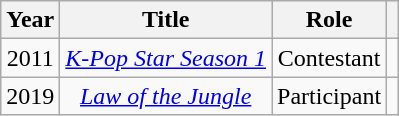<table class="wikitable sortable plainrowheaders" style="text-align:center">
<tr>
<th scope="col">Year</th>
<th scope="col">Title</th>
<th>Role</th>
<th></th>
</tr>
<tr>
<td>2011</td>
<td><em><a href='#'>K-Pop Star Season 1</a></em></td>
<td>Contestant</td>
<td></td>
</tr>
<tr>
<td>2019</td>
<td><em><a href='#'>Law of the Jungle</a></em></td>
<td>Participant</td>
<td></td>
</tr>
</table>
